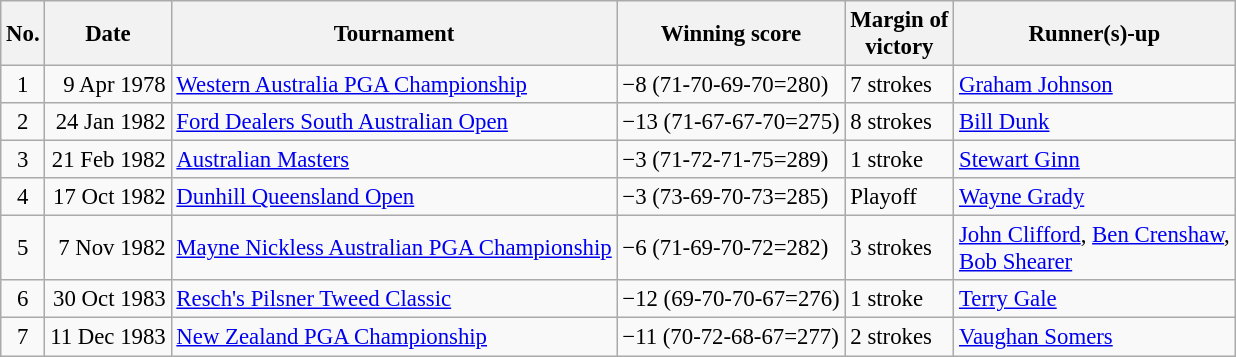<table class="wikitable" style="font-size:95%;">
<tr>
<th>No.</th>
<th>Date</th>
<th>Tournament</th>
<th>Winning score</th>
<th>Margin of<br>victory</th>
<th>Runner(s)-up</th>
</tr>
<tr>
<td align=center>1</td>
<td align="right">9 Apr 1978</td>
<td><a href='#'>Western Australia PGA Championship</a></td>
<td>−8 (71-70-69-70=280)</td>
<td>7 strokes</td>
<td> <a href='#'>Graham Johnson</a></td>
</tr>
<tr>
<td align=center>2</td>
<td align="right">24 Jan 1982</td>
<td><a href='#'>Ford Dealers South Australian Open</a></td>
<td>−13 (71-67-67-70=275)</td>
<td>8 strokes</td>
<td> <a href='#'>Bill Dunk</a></td>
</tr>
<tr>
<td align=center>3</td>
<td align="right">21 Feb 1982</td>
<td><a href='#'>Australian Masters</a></td>
<td>−3 (71-72-71-75=289)</td>
<td>1 stroke</td>
<td> <a href='#'>Stewart Ginn</a></td>
</tr>
<tr>
<td align=center>4</td>
<td align="right">17 Oct 1982</td>
<td><a href='#'>Dunhill Queensland Open</a></td>
<td>−3 (73-69-70-73=285)</td>
<td>Playoff</td>
<td> <a href='#'>Wayne Grady</a></td>
</tr>
<tr>
<td align=center>5</td>
<td align="right">7 Nov 1982</td>
<td><a href='#'>Mayne Nickless Australian PGA Championship</a></td>
<td>−6 (71-69-70-72=282)</td>
<td>3 strokes</td>
<td> <a href='#'>John Clifford</a>,  <a href='#'>Ben Crenshaw</a>,<br> <a href='#'>Bob Shearer</a></td>
</tr>
<tr>
<td align=center>6</td>
<td align="right">30 Oct 1983</td>
<td><a href='#'>Resch's Pilsner Tweed Classic</a></td>
<td>−12 (69-70-70-67=276)</td>
<td>1 stroke</td>
<td> <a href='#'>Terry Gale</a></td>
</tr>
<tr>
<td align=center>7</td>
<td align="right">11 Dec 1983</td>
<td><a href='#'>New Zealand PGA Championship</a></td>
<td>−11 (70-72-68-67=277)</td>
<td>2 strokes</td>
<td> <a href='#'>Vaughan Somers</a></td>
</tr>
</table>
